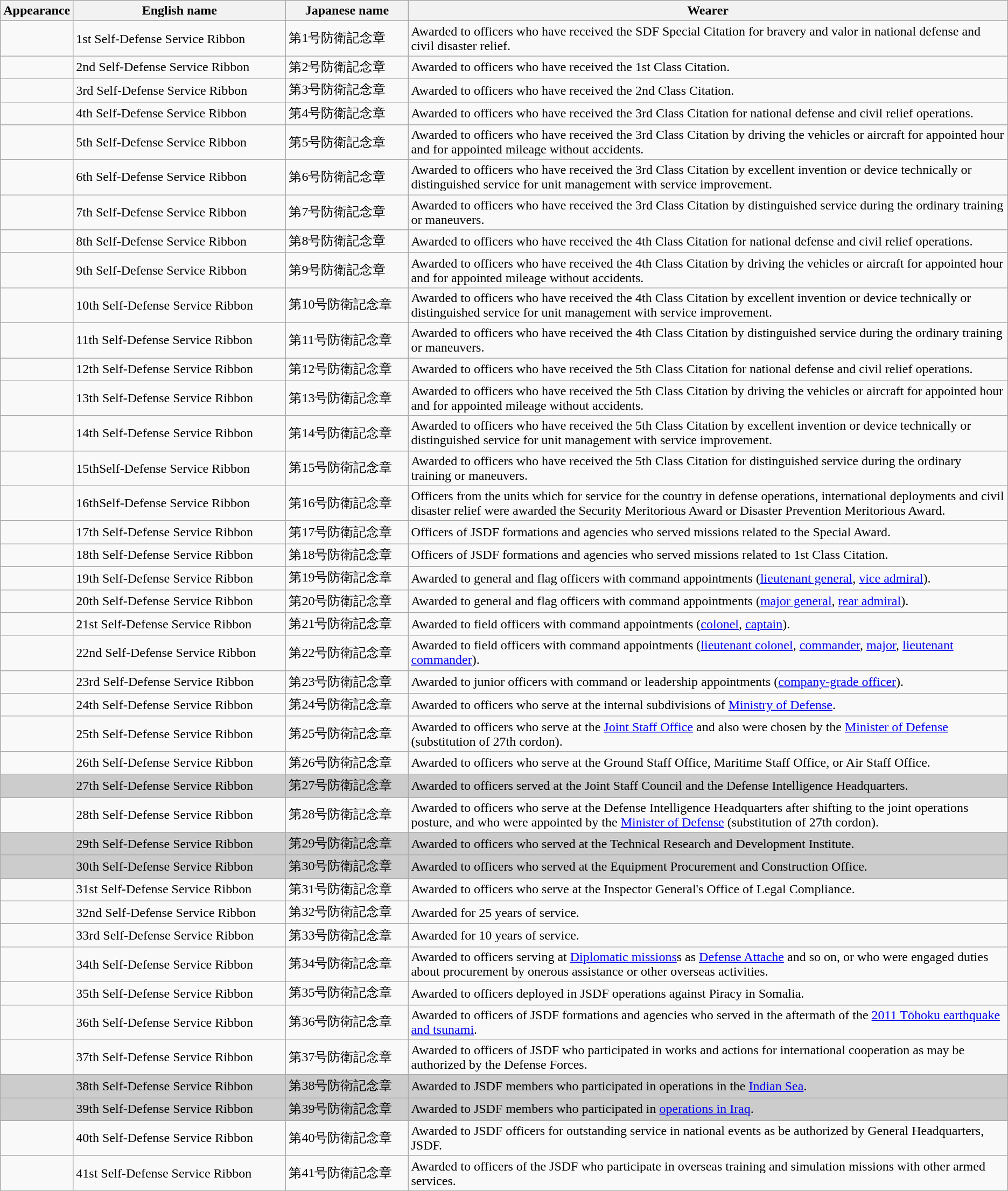<table class="wikitable" border="1">
<tr>
<th>Appearance</th>
<th style="width:16.0em">English name</th>
<th style="width:9.0em">Japanese name</th>
<th>Wearer</th>
</tr>
<tr>
<td></td>
<td>1st Self-Defense Service Ribbon</td>
<td>第1号防衛記念章</td>
<td>Awarded to officers who have received the SDF Special Citation for bravery and valor in national defense and civil disaster relief.</td>
</tr>
<tr>
<td></td>
<td>2nd Self-Defense Service Ribbon</td>
<td>第2号防衛記念章</td>
<td>Awarded to officers who have received the 1st Class Citation.</td>
</tr>
<tr>
<td></td>
<td>3rd Self-Defense Service Ribbon</td>
<td>第3号防衛記念章</td>
<td>Awarded to officers who have received the 2nd Class Citation.</td>
</tr>
<tr>
<td></td>
<td>4th Self-Defense Service Ribbon</td>
<td>第4号防衛記念章</td>
<td>Awarded to officers who have received the 3rd Class Citation for national defense and civil relief operations.</td>
</tr>
<tr>
<td></td>
<td>5th Self-Defense Service Ribbon</td>
<td>第5号防衛記念章</td>
<td>Awarded to officers who have received the 3rd Class Citation by driving the vehicles or aircraft for appointed hour and for appointed mileage without accidents.</td>
</tr>
<tr>
<td></td>
<td>6th Self-Defense Service Ribbon</td>
<td>第6号防衛記念章</td>
<td>Awarded to officers who have received the 3rd Class Citation by excellent invention or device technically or distinguished service for unit management with service improvement.</td>
</tr>
<tr>
<td></td>
<td>7th Self-Defense Service Ribbon</td>
<td>第7号防衛記念章</td>
<td>Awarded to officers who have received the 3rd Class Citation by distinguished service during the ordinary training or maneuvers.</td>
</tr>
<tr>
<td></td>
<td>8th Self-Defense Service Ribbon</td>
<td>第8号防衛記念章</td>
<td>Awarded to officers who have received the 4th Class Citation for national defense and civil relief operations.</td>
</tr>
<tr>
<td></td>
<td>9th Self-Defense Service Ribbon</td>
<td>第9号防衛記念章</td>
<td>Awarded to officers who have received the 4th Class Citation by driving the vehicles or aircraft for appointed hour and for appointed mileage without accidents.</td>
</tr>
<tr>
<td></td>
<td>10th Self-Defense Service Ribbon</td>
<td>第10号防衛記念章</td>
<td>Awarded to officers who have received the 4th Class Citation by excellent invention or device technically or distinguished service for unit management with service improvement.</td>
</tr>
<tr>
<td></td>
<td>11th Self-Defense Service Ribbon</td>
<td>第11号防衛記念章</td>
<td>Awarded to officers who have received the 4th Class Citation by distinguished service during the ordinary training or maneuvers.</td>
</tr>
<tr>
<td></td>
<td>12th Self-Defense Service Ribbon</td>
<td>第12号防衛記念章</td>
<td>Awarded to officers who have received the 5th Class Citation for national defense and civil relief operations.</td>
</tr>
<tr>
<td></td>
<td>13th Self-Defense Service Ribbon</td>
<td>第13号防衛記念章</td>
<td>Awarded to officers who have received the 5th Class Citation by driving the vehicles or aircraft for appointed hour and for appointed mileage without accidents.</td>
</tr>
<tr>
<td></td>
<td>14th Self-Defense Service Ribbon</td>
<td>第14号防衛記念章</td>
<td>Awarded to officers who have received the 5th Class Citation by excellent invention or device technically or distinguished service for unit management with service improvement.</td>
</tr>
<tr>
<td></td>
<td>15thSelf-Defense Service Ribbon</td>
<td>第15号防衛記念章</td>
<td>Awarded to officers who have received the 5th Class Citation for distinguished service during the ordinary training or maneuvers.</td>
</tr>
<tr>
<td></td>
<td>16thSelf-Defense Service Ribbon</td>
<td>第16号防衛記念章</td>
<td>Officers from the units which for service for the country in defense operations, international deployments and civil disaster relief were awarded the Security Meritorious Award or Disaster Prevention Meritorious Award.</td>
</tr>
<tr>
<td></td>
<td>17th Self-Defense Service Ribbon</td>
<td>第17号防衛記念章</td>
<td>Officers of JSDF formations and agencies who served missions related to the Special Award.</td>
</tr>
<tr>
<td></td>
<td>18th Self-Defense Service Ribbon</td>
<td>第18号防衛記念章</td>
<td>Officers of JSDF formations and agencies who served missions related to 1st Class Citation.</td>
</tr>
<tr>
<td></td>
<td>19th Self-Defense Service Ribbon</td>
<td>第19号防衛記念章</td>
<td>Awarded to general and flag officers with command appointments (<a href='#'>lieutenant general</a>, <a href='#'>vice admiral</a>).</td>
</tr>
<tr>
<td></td>
<td>20th Self-Defense Service Ribbon</td>
<td>第20号防衛記念章</td>
<td>Awarded to general and flag officers with command appointments (<a href='#'>major general</a>, <a href='#'>rear admiral</a>).</td>
</tr>
<tr>
<td></td>
<td>21st Self-Defense Service Ribbon</td>
<td>第21号防衛記念章</td>
<td>Awarded to field officers with command appointments (<a href='#'>colonel</a>, <a href='#'>captain</a>).</td>
</tr>
<tr>
<td></td>
<td>22nd Self-Defense Service Ribbon</td>
<td>第22号防衛記念章</td>
<td>Awarded to field officers with command appointments  (<a href='#'>lieutenant colonel</a>, <a href='#'>commander</a>, <a href='#'>major</a>, <a href='#'>lieutenant commander</a>).</td>
</tr>
<tr>
<td></td>
<td>23rd Self-Defense Service Ribbon</td>
<td>第23号防衛記念章</td>
<td>Awarded to junior officers with command or leadership appointments (<a href='#'>company-grade officer</a>).</td>
</tr>
<tr>
<td></td>
<td>24th Self-Defense Service Ribbon</td>
<td>第24号防衛記念章</td>
<td>Awarded to officers who serve at the internal subdivisions of <a href='#'>Ministry of Defense</a>.</td>
</tr>
<tr>
<td></td>
<td>25th Self-Defense Service Ribbon</td>
<td>第25号防衛記念章</td>
<td>Awarded to officers who serve at the <a href='#'>Joint Staff Office</a> and also were chosen by the <a href='#'>Minister of Defense</a> (substitution of 27th cordon).</td>
</tr>
<tr>
<td></td>
<td>26th Self-Defense Service Ribbon</td>
<td>第26号防衛記念章</td>
<td>Awarded to officers who serve at the Ground Staff Office, Maritime Staff Office, or Air Staff Office.</td>
</tr>
<tr style="background:#ccc" |>
<td></td>
<td>27th Self-Defense Service Ribbon</td>
<td>第27号防衛記念章</td>
<td>Awarded to officers served at the Joint Staff Council and the Defense Intelligence Headquarters.</td>
</tr>
<tr>
<td></td>
<td>28th Self-Defense Service Ribbon</td>
<td>第28号防衛記念章</td>
<td>Awarded to officers who serve at the Defense Intelligence Headquarters after shifting to the joint operations posture, and who were appointed by the <a href='#'>Minister of Defense</a> (substitution of 27th cordon).</td>
</tr>
<tr style="background:#ccc" |>
<td></td>
<td>29th Self-Defense Service Ribbon</td>
<td>第29号防衛記念章</td>
<td>Awarded to officers who served at the Technical Research and Development Institute.</td>
</tr>
<tr style="background:#ccc" |>
<td></td>
<td>30th Self-Defense Service Ribbon</td>
<td>第30号防衛記念章</td>
<td>Awarded to officers who served at the Equipment Procurement and Construction Office.</td>
</tr>
<tr>
<td></td>
<td>31st Self-Defense Service Ribbon</td>
<td>第31号防衛記念章</td>
<td>Awarded to officers who serve at the Inspector General's Office of Legal Compliance.</td>
</tr>
<tr>
<td></td>
<td>32nd Self-Defense Service Ribbon</td>
<td>第32号防衛記念章</td>
<td>Awarded for 25 years of service.</td>
</tr>
<tr>
<td></td>
<td>33rd Self-Defense Service Ribbon</td>
<td>第33号防衛記念章</td>
<td>Awarded for 10 years of service.</td>
</tr>
<tr>
<td></td>
<td>34th Self-Defense Service Ribbon</td>
<td>第34号防衛記念章</td>
<td>Awarded to officers serving at <a href='#'>Diplomatic missions</a>s as <a href='#'>Defense Attache</a> and so on, or who were engaged duties about procurement by onerous assistance or other overseas activities.</td>
</tr>
<tr>
<td></td>
<td>35th Self-Defense Service Ribbon</td>
<td>第35号防衛記念章</td>
<td>Awarded to officers deployed in JSDF operations against Piracy in Somalia.</td>
</tr>
<tr>
<td></td>
<td>36th Self-Defense  Service Ribbon</td>
<td>第36号防衛記念章</td>
<td>Awarded to officers of JSDF formations and agencies who served in the aftermath of the <a href='#'>2011 Tōhoku earthquake and tsunami</a>.</td>
</tr>
<tr>
<td></td>
<td>37th Self-Defense  Service Ribbon</td>
<td>第37号防衛記念章</td>
<td>Awarded to officers of JSDF who participated in works and actions for international cooperation as may be authorized by the Defense Forces.</td>
</tr>
<tr style="background:#ccc" |>
<td></td>
<td>38th Self-Defense  Service Ribbon</td>
<td>第38号防衛記念章</td>
<td>Awarded to JSDF members who participated in operations in the <a href='#'>Indian Sea</a>.</td>
</tr>
<tr style="background:#ccc" |>
<td></td>
<td>39th Self-Defense  Service Ribbon</td>
<td>第39号防衛記念章</td>
<td>Awarded to JSDF members who participated in <a href='#'>operations in Iraq</a>.</td>
</tr>
<tr>
<td></td>
<td>40th Self-Defense  Service Ribbon</td>
<td>第40号防衛記念章</td>
<td>Awarded to JSDF officers for outstanding service in national events as be authorized by General Headquarters, JSDF.</td>
</tr>
<tr>
<td></td>
<td>41st Self-Defense Service Ribbon</td>
<td>第41号防衛記念章</td>
<td>Awarded to officers of the JSDF who participate in overseas training and simulation missions with other armed services.</td>
</tr>
</table>
